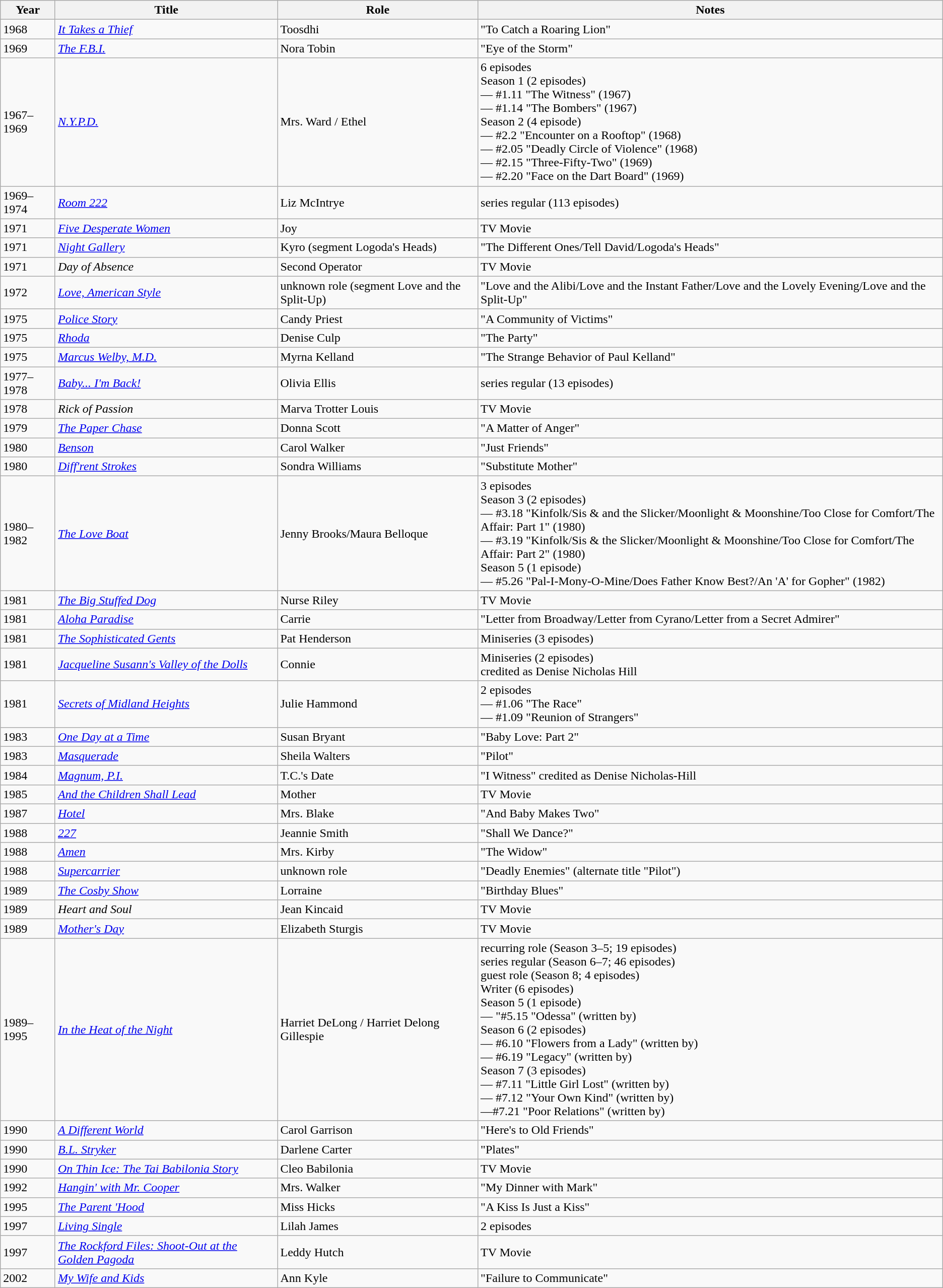<table class="wikitable">
<tr>
<th>Year</th>
<th>Title</th>
<th>Role</th>
<th>Notes</th>
</tr>
<tr>
<td>1968</td>
<td><em><a href='#'>It Takes a Thief</a></em></td>
<td>Toosdhi</td>
<td>"To Catch a Roaring Lion"</td>
</tr>
<tr>
<td>1969</td>
<td><em><a href='#'>The F.B.I.</a></em></td>
<td>Nora Tobin</td>
<td>"Eye of the Storm"</td>
</tr>
<tr>
<td>1967–1969</td>
<td><em><a href='#'>N.Y.P.D.</a></em></td>
<td>Mrs. Ward / Ethel</td>
<td>6 episodes<br>Season 1 (2 episodes)<br>— #1.11 "The Witness" (1967)<br>— #1.14 "The Bombers" (1967)<br>Season 2 (4 episode)<br>— #2.2 "Encounter on a Rooftop" (1968)<br>— #2.05 "Deadly Circle of Violence" (1968)<br>— #2.15 "Three-Fifty-Two" (1969)<br>— #2.20 "Face on the Dart Board" (1969)</td>
</tr>
<tr>
<td>1969–1974</td>
<td><em><a href='#'>Room 222</a></em></td>
<td>Liz McIntrye</td>
<td>series regular (113 episodes)</td>
</tr>
<tr>
<td>1971</td>
<td><em><a href='#'>Five Desperate Women</a></em></td>
<td>Joy</td>
<td>TV Movie</td>
</tr>
<tr>
<td>1971</td>
<td><em><a href='#'>Night Gallery</a></em></td>
<td>Kyro (segment Logoda's Heads)</td>
<td>"The Different Ones/Tell David/Logoda's Heads"</td>
</tr>
<tr>
<td>1971</td>
<td><em>Day of Absence</em></td>
<td>Second Operator</td>
<td>TV Movie</td>
</tr>
<tr>
<td>1972</td>
<td><em><a href='#'>Love, American Style</a></em></td>
<td>unknown role (segment Love and the Split-Up)</td>
<td>"Love and the Alibi/Love and the Instant Father/Love and the Lovely Evening/Love and the Split-Up"</td>
</tr>
<tr>
<td>1975</td>
<td><em><a href='#'>Police Story</a></em></td>
<td>Candy Priest</td>
<td>"A Community of Victims"</td>
</tr>
<tr>
<td>1975</td>
<td><em><a href='#'>Rhoda</a></em></td>
<td>Denise Culp</td>
<td>"The Party"</td>
</tr>
<tr>
<td>1975</td>
<td><em><a href='#'>Marcus Welby, M.D.</a></em></td>
<td>Myrna Kelland</td>
<td>"The Strange Behavior of Paul Kelland"</td>
</tr>
<tr>
<td>1977–1978</td>
<td><em><a href='#'>Baby... I'm Back!</a></em></td>
<td>Olivia Ellis</td>
<td>series regular (13 episodes)</td>
</tr>
<tr>
<td>1978</td>
<td><em>Rick of Passion</em></td>
<td>Marva Trotter Louis</td>
<td>TV Movie</td>
</tr>
<tr>
<td>1979</td>
<td><em><a href='#'>The Paper Chase</a></em></td>
<td>Donna Scott</td>
<td>"A Matter of Anger"</td>
</tr>
<tr>
<td>1980</td>
<td><em><a href='#'>Benson</a></em></td>
<td>Carol Walker</td>
<td>"Just Friends"</td>
</tr>
<tr>
<td>1980</td>
<td><em><a href='#'>Diff'rent Strokes</a></em></td>
<td>Sondra Williams</td>
<td>"Substitute Mother"</td>
</tr>
<tr>
<td>1980–1982</td>
<td><em><a href='#'>The Love Boat</a></em></td>
<td>Jenny Brooks/Maura Belloque</td>
<td>3 episodes<br>Season 3 (2 episodes)<br>— #3.18 "Kinfolk/Sis & and the Slicker/Moonlight & Moonshine/Too Close for Comfort/The Affair: Part 1" (1980)<br>— #3.19 "Kinfolk/Sis & the Slicker/Moonlight & Moonshine/Too Close for Comfort/The Affair: Part 2" (1980)<br>Season 5 (1 episode)<br>— #5.26 "Pal-I-Mony-O-Mine/Does Father Know Best?/An 'A' for Gopher" (1982)</td>
</tr>
<tr>
<td>1981</td>
<td><em><a href='#'>The Big Stuffed Dog</a></em></td>
<td>Nurse Riley</td>
<td>TV Movie</td>
</tr>
<tr>
<td>1981</td>
<td><em><a href='#'>Aloha Paradise</a></em></td>
<td>Carrie</td>
<td>"Letter from Broadway/Letter from Cyrano/Letter from a Secret Admirer"</td>
</tr>
<tr>
<td>1981</td>
<td><em><a href='#'>The Sophisticated Gents</a></em></td>
<td>Pat Henderson</td>
<td>Miniseries (3 episodes)</td>
</tr>
<tr>
<td>1981</td>
<td><em><a href='#'>Jacqueline Susann's Valley of the Dolls</a></em></td>
<td>Connie</td>
<td>Miniseries (2 episodes)<br>credited as Denise Nicholas Hill</td>
</tr>
<tr>
<td>1981</td>
<td><em><a href='#'>Secrets of Midland Heights</a></em></td>
<td>Julie Hammond</td>
<td>2 episodes<br>— #1.06 "The Race"<br>— #1.09 "Reunion of Strangers"</td>
</tr>
<tr>
<td>1983</td>
<td><em><a href='#'>One Day at a Time</a></em></td>
<td>Susan Bryant</td>
<td>"Baby Love: Part 2"</td>
</tr>
<tr>
<td>1983</td>
<td><em><a href='#'>Masquerade</a></em></td>
<td>Sheila Walters</td>
<td>"Pilot"</td>
</tr>
<tr>
<td>1984</td>
<td><em><a href='#'>Magnum, P.I.</a></em></td>
<td>T.C.'s Date</td>
<td>"I Witness" credited as Denise Nicholas-Hill</td>
</tr>
<tr>
<td>1985</td>
<td><em><a href='#'>And the Children Shall Lead</a></em></td>
<td>Mother</td>
<td>TV Movie</td>
</tr>
<tr>
<td>1987</td>
<td><em><a href='#'>Hotel</a></em></td>
<td>Mrs. Blake</td>
<td>"And Baby Makes Two"</td>
</tr>
<tr>
<td>1988</td>
<td><em><a href='#'>227</a></em></td>
<td>Jeannie Smith</td>
<td>"Shall We Dance?"</td>
</tr>
<tr>
<td>1988</td>
<td><em><a href='#'>Amen</a></em></td>
<td>Mrs. Kirby</td>
<td>"The Widow"</td>
</tr>
<tr>
<td>1988</td>
<td><em><a href='#'>Supercarrier</a></em></td>
<td>unknown role</td>
<td>"Deadly Enemies" (alternate title "Pilot")</td>
</tr>
<tr>
<td>1989</td>
<td><em><a href='#'>The Cosby Show</a></em></td>
<td>Lorraine</td>
<td>"Birthday Blues"</td>
</tr>
<tr>
<td>1989</td>
<td><em>Heart and Soul</em></td>
<td>Jean Kincaid</td>
<td>TV Movie</td>
</tr>
<tr>
<td>1989</td>
<td><em><a href='#'>Mother's Day</a></em></td>
<td>Elizabeth Sturgis</td>
<td>TV Movie</td>
</tr>
<tr>
<td>1989–1995</td>
<td><em><a href='#'>In the Heat of the Night</a></em></td>
<td>Harriet DeLong / Harriet Delong Gillespie</td>
<td>recurring role (Season 3–5; 19 episodes)<br>series regular (Season 6–7; 46 episodes)<br>guest role (Season 8; 4 episodes)<br>Writer (6 episodes)<br>Season 5 (1 episode)<br>— "#5.15 "Odessa" (written by)<br>Season 6 (2 episodes)<br>— #6.10 "Flowers from a Lady" (written by)<br>— #6.19 "Legacy" (written by)<br>Season 7 (3 episodes)<br>— #7.11 "Little Girl Lost" (written by)<br>— #7.12 "Your Own Kind" (written by)<br>—#7.21 "Poor Relations" (written by)</td>
</tr>
<tr>
<td>1990</td>
<td><em><a href='#'>A Different World</a></em></td>
<td>Carol Garrison</td>
<td>"Here's to Old Friends"</td>
</tr>
<tr>
<td>1990</td>
<td><em><a href='#'>B.L. Stryker</a></em></td>
<td>Darlene Carter</td>
<td>"Plates"</td>
</tr>
<tr>
<td>1990</td>
<td><em><a href='#'>On Thin Ice: The Tai Babilonia Story</a></em></td>
<td>Cleo Babilonia</td>
<td>TV Movie</td>
</tr>
<tr>
<td>1992</td>
<td><em><a href='#'>Hangin' with Mr. Cooper</a></em></td>
<td>Mrs. Walker</td>
<td>"My Dinner with Mark"</td>
</tr>
<tr>
<td>1995</td>
<td><em><a href='#'>The Parent 'Hood</a></em></td>
<td>Miss Hicks</td>
<td>"A Kiss Is Just a Kiss"</td>
</tr>
<tr>
<td>1997</td>
<td><em><a href='#'>Living Single</a></em></td>
<td>Lilah James</td>
<td>2 episodes</td>
</tr>
<tr>
<td>1997</td>
<td><em><a href='#'>The Rockford Files: Shoot-Out at the Golden Pagoda</a></em></td>
<td>Leddy Hutch</td>
<td>TV Movie</td>
</tr>
<tr>
<td>2002</td>
<td><em><a href='#'>My Wife and Kids</a></em></td>
<td>Ann Kyle</td>
<td>"Failure to Communicate"</td>
</tr>
</table>
